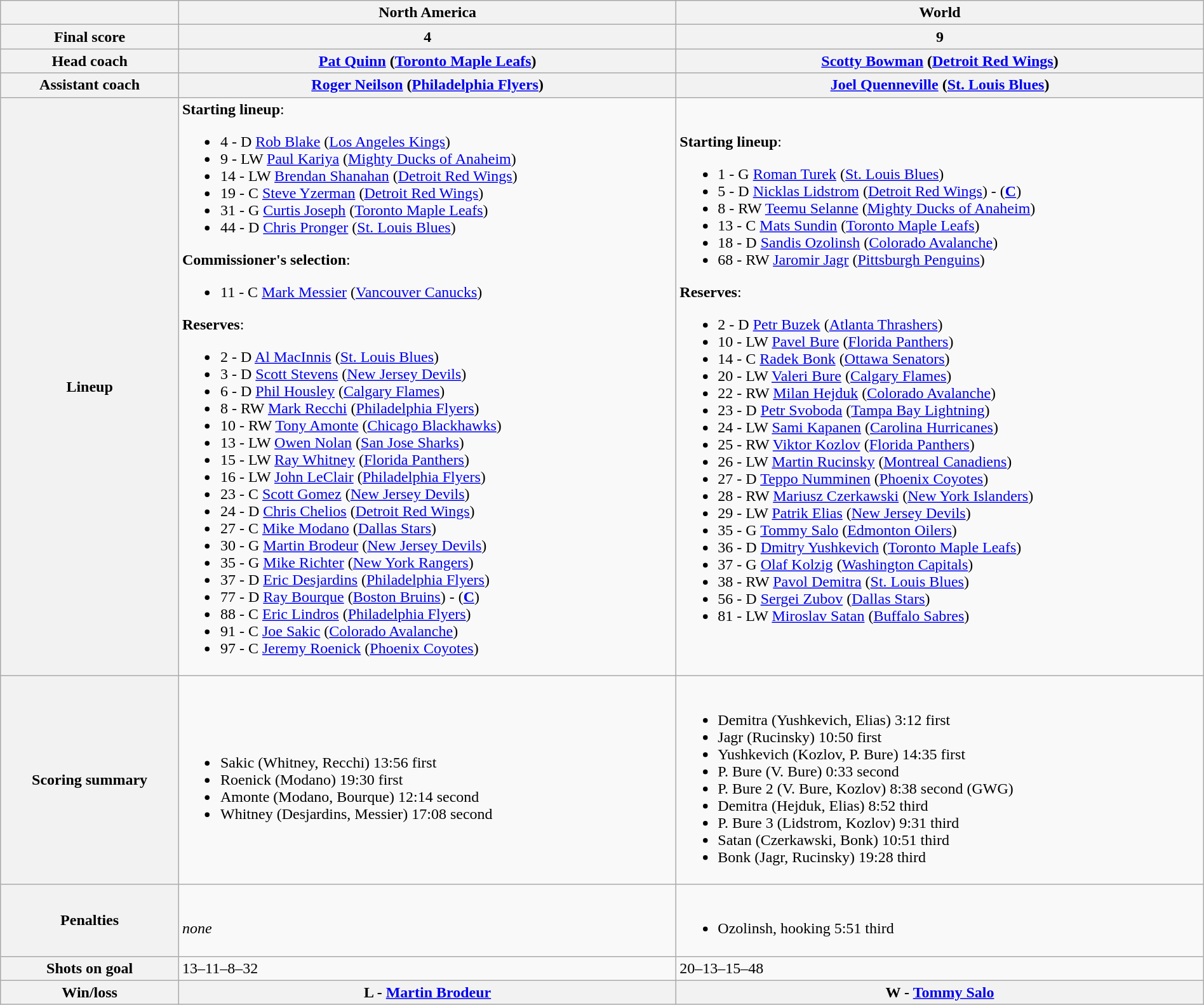<table class="wikitable" style="width:100%">
<tr>
<th></th>
<th>North America</th>
<th>World</th>
</tr>
<tr>
<th>Final score</th>
<th>4</th>
<th>9</th>
</tr>
<tr>
<th>Head coach</th>
<th> <a href='#'>Pat Quinn</a> (<a href='#'>Toronto Maple Leafs</a>)</th>
<th> <a href='#'>Scotty Bowman</a> (<a href='#'>Detroit Red Wings</a>)</th>
</tr>
<tr>
<th>Assistant coach</th>
<th> <a href='#'>Roger Neilson</a> (<a href='#'>Philadelphia Flyers</a>)</th>
<th> <a href='#'>Joel Quenneville</a> (<a href='#'>St. Louis Blues</a>)</th>
</tr>
<tr>
<th>Lineup</th>
<td><strong>Starting lineup</strong>:<br><ul><li>4 -  D <a href='#'>Rob Blake</a> (<a href='#'>Los Angeles Kings</a>)</li><li>9 -  LW <a href='#'>Paul Kariya</a> (<a href='#'>Mighty Ducks of Anaheim</a>)</li><li>14 -  LW <a href='#'>Brendan Shanahan</a> (<a href='#'>Detroit Red Wings</a>)</li><li>19 -  C <a href='#'>Steve Yzerman</a> (<a href='#'>Detroit Red Wings</a>)</li><li>31 -  G <a href='#'>Curtis Joseph</a> (<a href='#'>Toronto Maple Leafs</a>)</li><li>44 -  D <a href='#'>Chris Pronger</a> (<a href='#'>St. Louis Blues</a>)</li></ul><strong>Commissioner's selection</strong>:<ul><li>11 -  C <a href='#'>Mark Messier</a> (<a href='#'>Vancouver Canucks</a>)</li></ul><strong>Reserves</strong>:<ul><li>2 -  D <a href='#'>Al MacInnis</a> (<a href='#'>St. Louis Blues</a>)</li><li>3 -  D <a href='#'>Scott Stevens</a> (<a href='#'>New Jersey Devils</a>)</li><li>6  -  D <a href='#'>Phil Housley</a> (<a href='#'>Calgary Flames</a>)</li><li>8 -  RW <a href='#'>Mark Recchi</a> (<a href='#'>Philadelphia Flyers</a>)</li><li>10 -  RW <a href='#'>Tony Amonte</a> (<a href='#'>Chicago Blackhawks</a>)</li><li>13 -  LW <a href='#'>Owen Nolan</a> (<a href='#'>San Jose Sharks</a>)</li><li>15 -  LW <a href='#'>Ray Whitney</a> (<a href='#'>Florida Panthers</a>)</li><li>16 -  LW <a href='#'>John LeClair</a> (<a href='#'>Philadelphia Flyers</a>)</li><li>23 -  C <a href='#'>Scott Gomez</a> (<a href='#'>New Jersey Devils</a>)</li><li>24 -  D <a href='#'>Chris Chelios</a> (<a href='#'>Detroit Red Wings</a>)</li><li>27 -  C <a href='#'>Mike Modano</a> (<a href='#'>Dallas Stars</a>)</li><li>30 -  G <a href='#'>Martin Brodeur</a> (<a href='#'>New Jersey Devils</a>)</li><li>35 -  G <a href='#'>Mike Richter</a> (<a href='#'>New York Rangers</a>)</li><li>37 -  D <a href='#'>Eric Desjardins</a> (<a href='#'>Philadelphia Flyers</a>)</li><li>77 -  D <a href='#'>Ray Bourque</a> (<a href='#'>Boston Bruins</a>) - (<strong><a href='#'>C</a></strong>)</li><li>88 -  C <a href='#'>Eric Lindros</a> (<a href='#'>Philadelphia Flyers</a>)</li><li>91 -  C <a href='#'>Joe Sakic</a> (<a href='#'>Colorado Avalanche</a>)</li><li>97 -  C <a href='#'>Jeremy Roenick</a> (<a href='#'>Phoenix Coyotes</a>)</li></ul></td>
<td><strong>Starting lineup</strong>:<br><ul><li>1 -  G <a href='#'>Roman Turek</a> (<a href='#'>St. Louis Blues</a>)</li><li>5 -  D <a href='#'>Nicklas Lidstrom</a> (<a href='#'>Detroit Red Wings</a>)  - (<strong><a href='#'>C</a></strong>)</li><li>8 -  RW <a href='#'>Teemu Selanne</a> (<a href='#'>Mighty Ducks of Anaheim</a>)</li><li>13 -  C <a href='#'>Mats Sundin</a> (<a href='#'>Toronto Maple Leafs</a>)</li><li>18 -  D <a href='#'>Sandis Ozolinsh</a> (<a href='#'>Colorado Avalanche</a>)</li><li>68 -  RW <a href='#'>Jaromir Jagr</a> (<a href='#'>Pittsburgh Penguins</a>)</li></ul><strong>Reserves</strong>:<ul><li>2  -  D <a href='#'>Petr Buzek</a> (<a href='#'>Atlanta Thrashers</a>)</li><li>10 -  LW <a href='#'>Pavel Bure</a> (<a href='#'>Florida Panthers</a>)</li><li>14 -  C <a href='#'>Radek Bonk</a> (<a href='#'>Ottawa Senators</a>)</li><li>20 -  LW <a href='#'>Valeri Bure</a> (<a href='#'>Calgary Flames</a>)</li><li>22 -  RW <a href='#'>Milan Hejduk</a> (<a href='#'>Colorado Avalanche</a>)</li><li>23 -  D <a href='#'>Petr Svoboda</a> (<a href='#'>Tampa Bay Lightning</a>)</li><li>24 -  LW <a href='#'>Sami Kapanen</a> (<a href='#'>Carolina Hurricanes</a>)</li><li>25 -  RW <a href='#'>Viktor Kozlov</a> (<a href='#'>Florida Panthers</a>)</li><li>26 -  LW <a href='#'>Martin Rucinsky</a> (<a href='#'>Montreal Canadiens</a>)</li><li>27 -  D <a href='#'>Teppo Numminen</a> (<a href='#'>Phoenix Coyotes</a>)</li><li>28 -  RW <a href='#'>Mariusz Czerkawski</a> (<a href='#'>New York Islanders</a>)</li><li>29 -  LW <a href='#'>Patrik Elias</a> (<a href='#'>New Jersey Devils</a>)</li><li>35 -  G <a href='#'>Tommy Salo</a> (<a href='#'>Edmonton Oilers</a>)</li><li>36 -  D <a href='#'>Dmitry Yushkevich</a> (<a href='#'>Toronto Maple Leafs</a>)</li><li>37 -  G <a href='#'>Olaf Kolzig</a> (<a href='#'>Washington Capitals</a>)</li><li>38 -  RW <a href='#'>Pavol Demitra</a> (<a href='#'>St. Louis Blues</a>)</li><li>56 -  D <a href='#'>Sergei Zubov</a> (<a href='#'>Dallas Stars</a>)</li><li>81 -  LW <a href='#'>Miroslav Satan</a> (<a href='#'>Buffalo Sabres</a>)</li></ul></td>
</tr>
<tr>
<th>Scoring summary</th>
<td><br><ul><li>Sakic (Whitney, Recchi) 13:56 first</li><li>Roenick (Modano) 19:30 first</li><li>Amonte (Modano, Bourque) 12:14 second</li><li>Whitney (Desjardins, Messier) 17:08 second</li></ul></td>
<td><br><ul><li>Demitra (Yushkevich, Elias) 3:12 first</li><li>Jagr (Rucinsky) 10:50 first</li><li>Yushkevich (Kozlov, P. Bure) 14:35 first</li><li>P. Bure (V. Bure) 0:33 second</li><li>P. Bure 2 (V. Bure, Kozlov) 8:38 second (GWG)</li><li>Demitra (Hejduk, Elias) 8:52 third</li><li>P. Bure 3 (Lidstrom, Kozlov) 9:31 third</li><li>Satan (Czerkawski, Bonk) 10:51 third</li><li>Bonk (Jagr, Rucinsky) 19:28 third</li></ul></td>
</tr>
<tr>
<th>Penalties</th>
<td><br><em>none</em></td>
<td><br><ul><li>Ozolinsh, hooking 5:51 third</li></ul></td>
</tr>
<tr>
<th>Shots on goal</th>
<td>13–11–8–32</td>
<td>20–13–15–48</td>
</tr>
<tr>
<th>Win/loss</th>
<th><strong>L</strong> - <a href='#'>Martin Brodeur</a></th>
<th><strong>W</strong> - <a href='#'>Tommy Salo</a></th>
</tr>
</table>
